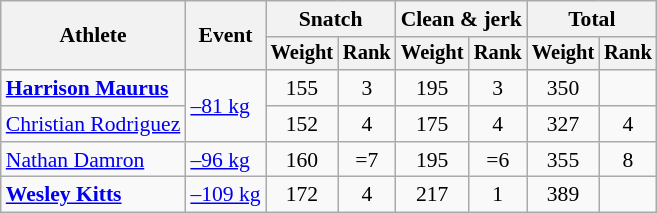<table class=wikitable style=font-size:90%;text-align:center>
<tr>
<th rowspan=2>Athlete</th>
<th rowspan=2>Event</th>
<th colspan=2>Snatch</th>
<th colspan=2>Clean & jerk</th>
<th colspan=2>Total</th>
</tr>
<tr style=font-size:95%>
<th>Weight</th>
<th>Rank</th>
<th>Weight</th>
<th>Rank</th>
<th>Weight</th>
<th>Rank</th>
</tr>
<tr>
<td align=left><strong><a href='#'>Harrison Maurus</a></strong></td>
<td align=left rowspan=2><a href='#'>–81 kg</a></td>
<td>155</td>
<td>3</td>
<td>195</td>
<td>3</td>
<td>350</td>
<td></td>
</tr>
<tr>
<td align=left><a href='#'>Christian Rodriguez</a></td>
<td>152</td>
<td>4</td>
<td>175</td>
<td>4</td>
<td>327</td>
<td>4</td>
</tr>
<tr>
<td align=left><a href='#'>Nathan Damron</a></td>
<td align=left><a href='#'>–96 kg</a></td>
<td>160</td>
<td>=7</td>
<td>195</td>
<td>=6</td>
<td>355</td>
<td>8</td>
</tr>
<tr>
<td align=left><strong><a href='#'>Wesley Kitts</a></strong></td>
<td align=left><a href='#'>–109 kg</a></td>
<td>172</td>
<td>4</td>
<td>217</td>
<td>1</td>
<td>389</td>
<td></td>
</tr>
</table>
